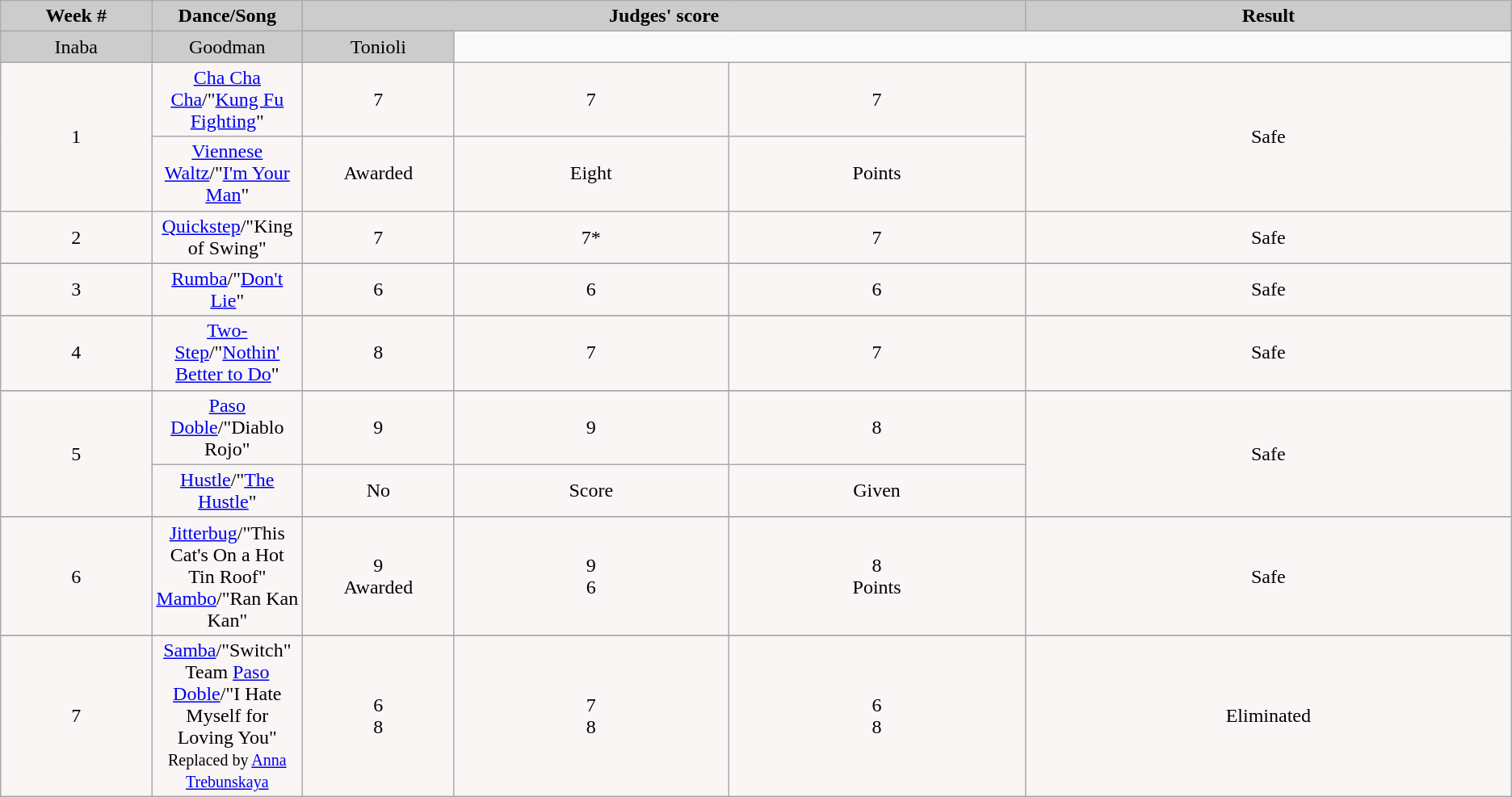<table class="wikitable" align="left">
<tr>
<td rowspan="2" bgcolor="CCCCCC" align="Center"><strong>Week #</strong></td>
<td rowspan="2" bgcolor="CCCCCC" align="Center"><strong>Dance/Song</strong></td>
<td colspan="3" bgcolor="CCCCCC" align="Center"><strong>Judges' score</strong></td>
<td rowspan="2" bgcolor="CCCCCC" align="Center"><strong>Result</strong></td>
</tr>
<tr>
</tr>
<tr>
<td bgcolor="CCCCCC" width="10%" align="center">Inaba</td>
<td bgcolor="CCCCCC" width="10%" align="center">Goodman</td>
<td bgcolor="CCCCCC" width="10%" align="center">Tonioli</td>
</tr>
<tr>
</tr>
<tr>
<td rowspan=2 align="center" bgcolor="FAF6F6">1</td>
<td align="center" bgcolor="FAF6F6"><a href='#'>Cha Cha Cha</a>/"<a href='#'>Kung Fu Fighting</a>"</td>
<td align="center" bgcolor="FAF6F6">7</td>
<td align="center" bgcolor="FAF6F6">7</td>
<td align="center" bgcolor="FAF6F6">7</td>
<td rowspan=2 align="center" bgcolor="FAF6F6">Safe</td>
</tr>
<tr>
<td align="center" bgcolor="FAF6F6"><a href='#'>Viennese Waltz</a>/"<a href='#'>I'm Your Man</a>"</td>
<td align="center" bgcolor="FAF6F6">Awarded</td>
<td align="center" bgcolor="FAF6F6">Eight</td>
<td align="center" bgcolor="FAF6F6">Points</td>
</tr>
<tr>
<td align="center" bgcolor="FAF6F6">2</td>
<td align="center" bgcolor="FAF6F6"><a href='#'>Quickstep</a>/"King of Swing"</td>
<td align="center" bgcolor="FAF6F6">7</td>
<td align="center" bgcolor="FAF6F6">7*</td>
<td align="center" bgcolor="FAF6F6">7</td>
<td align="center" bgcolor="FAF6F6">Safe</td>
</tr>
<tr>
</tr>
<tr>
<td align="center" bgcolor="FAF6F6">3</td>
<td align="center" bgcolor="FAF6F6"><a href='#'>Rumba</a>/"<a href='#'>Don't Lie</a>"</td>
<td align="center" bgcolor="FAF6F6">6</td>
<td align="center" bgcolor="FAF6F6">6</td>
<td align="center" bgcolor="FAF6F6">6</td>
<td align="center" bgcolor="FAF6F6">Safe</td>
</tr>
<tr>
</tr>
<tr>
<td align="center" bgcolor="FAF6F6">4</td>
<td align="center" bgcolor="FAF6F6"><a href='#'>Two-Step</a>/"<a href='#'>Nothin' Better to Do</a>"</td>
<td align="center" bgcolor="FAF6F6">8</td>
<td align="center" bgcolor="FAF6F6">7</td>
<td align="center" bgcolor="FAF6F6">7</td>
<td align="center" bgcolor="FAF6F6">Safe</td>
</tr>
<tr>
</tr>
<tr>
<td rowspan=2 align="center" bgcolor="FAF6F6">5</td>
<td align="center" bgcolor="FAF6F6"><a href='#'>Paso Doble</a>/"Diablo Rojo"</td>
<td align="center" bgcolor="FAF6F6">9</td>
<td align="center" bgcolor="FAF6F6">9</td>
<td align="center" bgcolor="FAF6F6">8</td>
<td rowspan=2 align="center" bgcolor="FAF6F6">Safe</td>
</tr>
<tr>
<td align="center" bgcolor="FAF6F6"><a href='#'>Hustle</a>/"<a href='#'>The Hustle</a>"</td>
<td align="center" bgcolor="FAF6F6">No</td>
<td align="center" bgcolor="FAF6F6">Score</td>
<td align="center" bgcolor="FAF6F6">Given</td>
</tr>
<tr>
</tr>
<tr>
<td align="center" bgcolor="FAF6F6">6</td>
<td align="center" bgcolor="FAF6F6"><a href='#'>Jitterbug</a>/"This Cat's On a Hot Tin Roof"<br><a href='#'>Mambo</a>/"Ran Kan Kan"</td>
<td align="center" bgcolor="FAF6F6">9<br>Awarded</td>
<td align="center" bgcolor="FAF6F6">9<br>6</td>
<td align="center" bgcolor="FAF6F6">8<br>Points</td>
<td align="center" bgcolor="FAF6F6">Safe</td>
</tr>
<tr>
</tr>
<tr>
<td align="center" bgcolor="FAF6F6">7</td>
<td align="center" bgcolor="FAF6F6"><a href='#'>Samba</a>/"Switch"<br>Team <a href='#'>Paso Doble</a>/"I Hate Myself for Loving You"<br><small>Replaced by <a href='#'>Anna Trebunskaya</a></small></td>
<td align="center" bgcolor="FAF6F6">6<br>8</td>
<td align="center" bgcolor="FAF6F6">7<br>8</td>
<td align="center" bgcolor="FAF6F6">6<br>8</td>
<td align="center" bgcolor="FAF6F6">Eliminated</td>
</tr>
</table>
